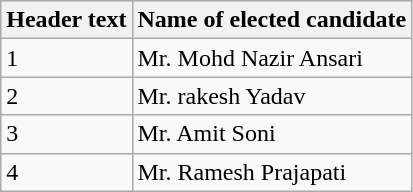<table class="wikitable">
<tr>
<th>Header text</th>
<th>Name of elected candidate</th>
</tr>
<tr>
<td>1</td>
<td>Mr. Mohd Nazir Ansari</td>
</tr>
<tr>
<td>2</td>
<td>Mr. rakesh Yadav</td>
</tr>
<tr>
<td>3</td>
<td>Mr. Amit Soni</td>
</tr>
<tr>
<td>4</td>
<td>Mr. Ramesh Prajapati</td>
</tr>
</table>
